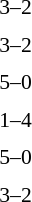<table style="font-size:90%">
<tr>
<th width="150"></th>
<th width="100"></th>
<th width="150"></th>
</tr>
<tr>
<td align="right"><strong></strong></td>
<td align="center">3–2</td>
<td></td>
</tr>
<tr>
<td></td>
<td></td>
<td></td>
</tr>
<tr>
<td align="right"><strong></strong></td>
<td align="center">3–2</td>
<td></td>
</tr>
<tr>
<td></td>
<td></td>
<td></td>
</tr>
<tr>
<td align="right"><strong></strong></td>
<td align="center">5–0</td>
<td></td>
</tr>
<tr>
<td></td>
<td></td>
<td></td>
</tr>
<tr>
<td align="right"></td>
<td align="center">1–4</td>
<td><strong></strong></td>
</tr>
<tr>
<td></td>
<td></td>
<td></td>
</tr>
<tr>
<td align="right"><strong></strong></td>
<td align="center">5–0</td>
<td></td>
</tr>
<tr>
<td></td>
<td></td>
<td></td>
</tr>
<tr>
<td align="right"><strong></strong></td>
<td align="center">3–2</td>
<td></td>
</tr>
<tr>
<td></td>
<td></td>
<td></td>
</tr>
<tr>
</tr>
</table>
